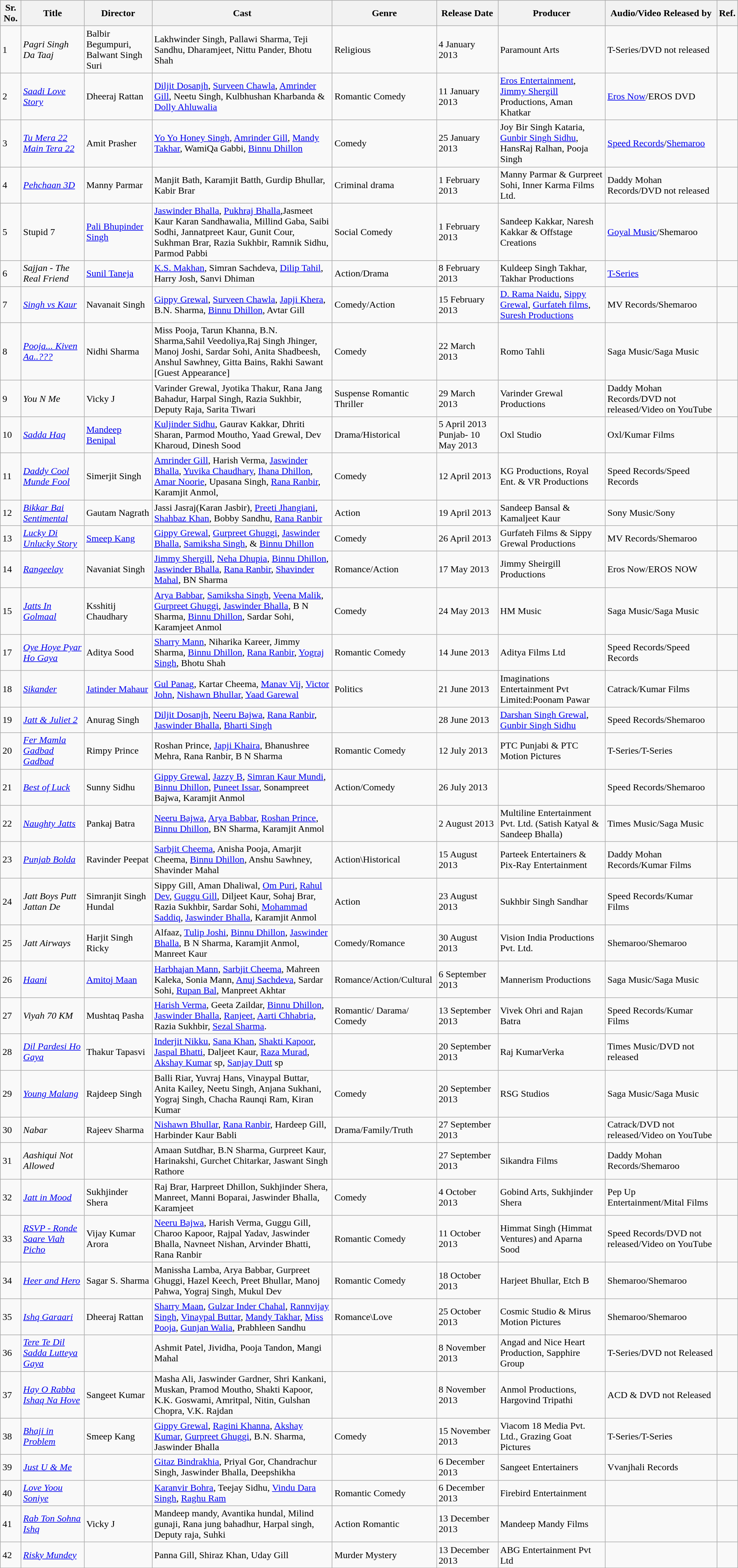<table class="wikitable">
<tr>
<th>Sr. No.</th>
<th>Title</th>
<th>Director</th>
<th>Cast</th>
<th>Genre</th>
<th>Release Date</th>
<th>Producer</th>
<th>Audio/Video Released by</th>
<th>Ref.</th>
</tr>
<tr>
<td>1</td>
<td><em>Pagri Singh Da Taaj</em></td>
<td>Balbir Begumpuri, Balwant Singh Suri</td>
<td>Lakhwinder Singh, Pallawi Sharma,  Teji Sandhu, Dharamjeet, Nittu Pander, Bhotu Shah</td>
<td>Religious</td>
<td>4 January 2013</td>
<td>Paramount Arts</td>
<td>T-Series/DVD not released</td>
<td></td>
</tr>
<tr>
<td>2</td>
<td><em><a href='#'>Saadi Love Story</a></em></td>
<td>Dheeraj Rattan</td>
<td><a href='#'>Diljit Dosanjh</a>, <a href='#'>Surveen Chawla</a>, <a href='#'>Amrinder Gill</a>, Neetu Singh, Kulbhushan Kharbanda & <a href='#'>Dolly Ahluwalia</a></td>
<td>Romantic Comedy</td>
<td>11 January 2013</td>
<td><a href='#'>Eros Entertainment</a>, <a href='#'>Jimmy Shergill</a> Productions, Aman Khatkar</td>
<td><a href='#'>Eros Now</a>/EROS DVD</td>
<td></td>
</tr>
<tr>
<td>3</td>
<td><em><a href='#'>Tu Mera 22 Main Tera 22</a></em></td>
<td>Amit Prasher</td>
<td><a href='#'>Yo Yo Honey Singh</a>, <a href='#'>Amrinder Gill</a>, <a href='#'>Mandy Takhar</a>, WamiQa Gabbi, <a href='#'>Binnu Dhillon</a></td>
<td>Comedy</td>
<td>25 January 2013</td>
<td>Joy Bir Singh Kataria, <a href='#'>Gunbir Singh Sidhu</a>, HansRaj Ralhan, Pooja Singh</td>
<td><a href='#'>Speed Records</a>/<a href='#'>Shemaroo</a></td>
<td></td>
</tr>
<tr>
<td>4</td>
<td><em><a href='#'>Pehchaan 3D</a></em></td>
<td>Manny Parmar</td>
<td>Manjit Bath, Karamjit Batth, Gurdip Bhullar, Kabir Brar</td>
<td>Criminal drama</td>
<td>1 February 2013</td>
<td>Manny Parmar & Gurpreet Sohi, Inner Karma Films Ltd.</td>
<td>Daddy Mohan Records/DVD not released</td>
<td></td>
</tr>
<tr>
<td>5</td>
<td>Stupid 7</td>
<td><a href='#'>Pali Bhupinder Singh</a></td>
<td><a href='#'>Jaswinder Bhalla</a>, <a href='#'>Pukhraj Bhalla</a>,Jasmeet Kaur Karan Sandhawalia, Millind Gaba, Saibi Sodhi, Jannatpreet Kaur, Gunit Cour, Sukhman Brar, Razia Sukhbir, Ramnik Sidhu, Parmod Pabbi</td>
<td>Social Comedy</td>
<td>1 February 2013</td>
<td>Sandeep Kakkar, Naresh Kakkar & Offstage Creations</td>
<td><a href='#'>Goyal Music</a>/Shemaroo</td>
<td></td>
</tr>
<tr>
<td>6</td>
<td><em>Sajjan - The Real Friend</em></td>
<td><a href='#'>Sunil Taneja</a></td>
<td><a href='#'>K.S. Makhan</a>, Simran Sachdeva, <a href='#'>Dilip Tahil</a>, Harry Josh, Sanvi Dhiman</td>
<td>Action/Drama</td>
<td>8 February 2013</td>
<td>Kuldeep Singh Takhar, Takhar Productions</td>
<td><a href='#'>T-Series</a></td>
<td></td>
</tr>
<tr>
<td>7</td>
<td><em><a href='#'>Singh vs Kaur</a></em></td>
<td>Navanait Singh</td>
<td><a href='#'>Gippy Grewal</a>, <a href='#'>Surveen Chawla</a>, <a href='#'>Japji Khera</a>, B.N. Sharma, <a href='#'>Binnu Dhillon</a>, Avtar Gill</td>
<td>Comedy/Action</td>
<td>15 February 2013</td>
<td><a href='#'>D. Rama Naidu</a>, <a href='#'>Sippy Grewal</a>, <a href='#'>Gurfateh films</a>, <a href='#'>Suresh Productions</a></td>
<td>MV Records/Shemaroo</td>
<td></td>
</tr>
<tr>
<td>8</td>
<td><em><a href='#'>Pooja... Kiven Aa..???</a></em></td>
<td>Nidhi Sharma</td>
<td>Miss Pooja, Tarun Khanna, B.N. Sharma,Sahil Veedoliya,Raj Singh Jhinger, Manoj Joshi, Sardar Sohi, Anita Shadbeesh, Anshul Sawhney, Gitta Bains, Rakhi Sawant [Guest Appearance]</td>
<td>Comedy</td>
<td>22 March 2013</td>
<td>Romo Tahli</td>
<td>Saga Music/Saga Music</td>
<td></td>
</tr>
<tr>
<td>9</td>
<td><em>You N Me</em></td>
<td>Vicky J</td>
<td>Varinder Grewal, Jyotika Thakur, Rana Jang Bahadur, Harpal Singh, Razia Sukhbir, Deputy Raja, Sarita Tiwari</td>
<td>Suspense Romantic Thriller</td>
<td>29 March 2013</td>
<td>Varinder Grewal Productions</td>
<td>Daddy Mohan Records/DVD not released/Video on YouTube</td>
<td></td>
</tr>
<tr>
<td>10</td>
<td><em><a href='#'>Sadda Haq</a></em></td>
<td><a href='#'>Mandeep Benipal</a></td>
<td><a href='#'>Kuljinder Sidhu</a>, Gaurav Kakkar, Dhriti Sharan, Parmod Moutho, Yaad Grewal, Dev Kharoud, Dinesh Sood</td>
<td>Drama/Historical</td>
<td>5 April 2013 Punjab- 10 May 2013</td>
<td>Oxl Studio</td>
<td>Oxl/Kumar Films</td>
<td></td>
</tr>
<tr>
<td>11</td>
<td><em><a href='#'>Daddy Cool Munde Fool</a></em></td>
<td>Simerjit Singh</td>
<td><a href='#'>Amrinder Gill</a>, Harish Verma, <a href='#'>Jaswinder Bhalla</a>, <a href='#'>Yuvika Chaudhary</a>, <a href='#'>Ihana Dhillon</a>, <a href='#'>Amar Noorie</a>, Upasana Singh, <a href='#'>Rana Ranbir</a>, Karamjit Anmol,</td>
<td>Comedy</td>
<td>12 April 2013</td>
<td>KG Productions, Royal Ent. & VR Productions</td>
<td>Speed Records/Speed Records</td>
<td></td>
</tr>
<tr>
<td>12</td>
<td><em><a href='#'>Bikkar Bai Sentimental</a></em></td>
<td>Gautam Nagrath</td>
<td>Jassi Jasraj(Karan Jasbir), <a href='#'>Preeti Jhangiani</a>, <a href='#'>Shahbaz Khan</a>, Bobby Sandhu, <a href='#'>Rana Ranbir</a></td>
<td>Action</td>
<td>19 April 2013</td>
<td>Sandeep Bansal & Kamaljeet Kaur</td>
<td>Sony Music/Sony</td>
<td></td>
</tr>
<tr>
<td>13</td>
<td><em><a href='#'>Lucky Di Unlucky Story</a></em></td>
<td><a href='#'>Smeep Kang</a></td>
<td><a href='#'>Gippy Grewal</a>, <a href='#'>Gurpreet Ghuggi</a>, <a href='#'>Jaswinder Bhalla</a>, <a href='#'>Samiksha Singh</a>,  & <a href='#'>Binnu Dhillon</a></td>
<td>Comedy</td>
<td>26 April 2013</td>
<td>Gurfateh Films & Sippy Grewal Productions</td>
<td>MV Records/Shemaroo</td>
<td></td>
</tr>
<tr>
<td>14</td>
<td><em><a href='#'>Rangeelay</a></em></td>
<td>Navaniat Singh</td>
<td><a href='#'>Jimmy Shergill</a>, <a href='#'>Neha Dhupia</a>, <a href='#'>Binnu Dhillon</a>, <a href='#'>Jaswinder Bhalla</a>, <a href='#'>Rana Ranbir</a>, <a href='#'>Shavinder Mahal</a>, BN Sharma</td>
<td>Romance/Action</td>
<td>17 May 2013</td>
<td Eros International>Jimmy Sheirgill Productions</td>
<td>Eros Now/EROS NOW</td>
<td></td>
</tr>
<tr>
<td>15</td>
<td><em><a href='#'>Jatts In Golmaal</a></em></td>
<td>Ksshitij Chaudhary</td>
<td><a href='#'>Arya Babbar</a>, <a href='#'>Samiksha Singh</a>, <a href='#'>Veena Malik</a>, <a href='#'>Gurpreet Ghuggi</a>, <a href='#'>Jaswinder Bhalla</a>, B N Sharma, <a href='#'>Binnu Dhillon</a>, Sardar Sohi, Karamjeet Anmol</td>
<td>Comedy</td>
<td>24 May 2013</td>
<td>HM Music</td>
<td>Saga Music/Saga Music</td>
<td></td>
</tr>
<tr>
<td>17</td>
<td><em><a href='#'>Oye Hoye Pyar Ho Gaya</a></em></td>
<td>Aditya Sood</td>
<td><a href='#'>Sharry Mann</a>, Niharika Kareer, Jimmy Sharma, <a href='#'>Binnu Dhillon</a>, <a href='#'>Rana Ranbir</a>, <a href='#'>Yograj Singh</a>, Bhotu Shah</td>
<td>Romantic Comedy</td>
<td>14 June 2013</td>
<td>Aditya Films Ltd</td>
<td>Speed Records/Speed Records</td>
<td></td>
</tr>
<tr>
<td>18</td>
<td><em><a href='#'>Sikander</a></em></td>
<td><a href='#'>Jatinder Mahaur</a></td>
<td><a href='#'>Gul Panag</a>, Kartar Cheema, <a href='#'>Manav Vij</a>, <a href='#'>Victor John</a>, <a href='#'>Nishawn Bhullar</a>, <a href='#'>Yaad Garewal</a></td>
<td>Politics</td>
<td>21 June 2013</td>
<td>Imaginations Entertainment Pvt Limited:Poonam Pawar</td>
<td>Catrack/Kumar Films</td>
<td></td>
</tr>
<tr>
<td>19</td>
<td><em><a href='#'>Jatt & Juliet 2</a></em></td>
<td>Anurag Singh</td>
<td><a href='#'>Diljit Dosanjh</a>, <a href='#'>Neeru Bajwa</a>, <a href='#'>Rana Ranbir</a>, <a href='#'>Jaswinder Bhalla</a>, <a href='#'>Bharti Singh</a></td>
<td></td>
<td>28 June 2013</td>
<td><a href='#'>Darshan Singh Grewal</a>, <a href='#'>Gunbir Singh Sidhu</a></td>
<td>Speed Records/Shemaroo</td>
<td></td>
</tr>
<tr>
<td>20</td>
<td><em><a href='#'>Fer Mamla Gadbad Gadbad</a></em></td>
<td>Rimpy Prince</td>
<td>Roshan Prince, <a href='#'>Japji Khaira</a>, Bhanushree Mehra, Rana Ranbir, B N Sharma</td>
<td>Romantic Comedy</td>
<td>12 July 2013</td>
<td>PTC Punjabi & PTC Motion Pictures</td>
<td>T-Series/T-Series</td>
<td></td>
</tr>
<tr>
<td>21</td>
<td><em><a href='#'>Best of Luck</a></em></td>
<td>Sunny Sidhu</td>
<td><a href='#'>Gippy Grewal</a>, <a href='#'>Jazzy B</a>, <a href='#'>Simran Kaur Mundi</a>, <a href='#'>Binnu Dhillon</a>, <a href='#'>Puneet Issar</a>, Sonampreet Bajwa, Karamjit Anmol</td>
<td>Action/Comedy</td>
<td>26 July 2013</td>
<td></td>
<td>Speed Records/Shemaroo</td>
<td></td>
</tr>
<tr>
<td>22</td>
<td><em><a href='#'>Naughty Jatts</a></em></td>
<td>Pankaj Batra</td>
<td><a href='#'>Neeru Bajwa</a>, <a href='#'>Arya Babbar</a>, <a href='#'>Roshan Prince</a>, <a href='#'>Binnu Dhillon</a>, BN Sharma, Karamjit Anmol</td>
<td></td>
<td>2 August 2013</td>
<td>Multiline Entertainment Pvt. Ltd. (Satish Katyal & Sandeep Bhalla)</td>
<td>Times Music/Saga Music</td>
<td></td>
</tr>
<tr>
<td>23</td>
<td><em><a href='#'>Punjab Bolda</a></em></td>
<td>Ravinder Peepat</td>
<td><a href='#'>Sarbjit Cheema</a>, Anisha Pooja, Amarjit Cheema, <a href='#'>Binnu Dhillon</a>, Anshu Sawhney, Shavinder Mahal</td>
<td>Action\Historical</td>
<td>15 August 2013</td>
<td>Parteek Entertainers & Pix-Ray Entertainment</td>
<td>Daddy Mohan Records/Kumar Films</td>
<td></td>
</tr>
<tr>
<td>24</td>
<td><em>Jatt Boys Putt Jattan De</em></td>
<td>Simranjit Singh Hundal</td>
<td>Sippy Gill, Aman Dhaliwal, <a href='#'>Om Puri</a>, <a href='#'>Rahul Dev</a>, <a href='#'>Guggu Gill</a>, Diljeet Kaur, Sohaj Brar, Razia Sukhbir, Sardar Sohi, <a href='#'>Mohammad Saddiq</a>, <a href='#'>Jaswinder Bhalla</a>, Karamjit Anmol</td>
<td>Action</td>
<td>23 August 2013</td>
<td>Sukhbir Singh Sandhar</td>
<td>Speed Records/Kumar Films</td>
<td></td>
</tr>
<tr>
<td>25</td>
<td><em>Jatt Airways</em></td>
<td>Harjit Singh Ricky</td>
<td>Alfaaz, <a href='#'>Tulip Joshi</a>, <a href='#'>Binnu Dhillon</a>, <a href='#'>Jaswinder Bhalla</a>, B N Sharma, Karamjit Anmol, Manreet Kaur</td>
<td>Comedy/Romance</td>
<td>30 August 2013</td>
<td>Vision India Productions Pvt. Ltd.</td>
<td>Shemaroo/Shemaroo</td>
<td></td>
</tr>
<tr>
<td>26</td>
<td><em><a href='#'>Haani</a></em></td>
<td><a href='#'>Amitoj Maan</a></td>
<td><a href='#'>Harbhajan Mann</a>, <a href='#'>Sarbjit Cheema</a>, Mahreen Kaleka, Sonia Mann, <a href='#'>Anuj Sachdeva</a>, Sardar Sohi, <a href='#'>Rupan Bal</a>, Manpreet Akhtar</td>
<td>Romance/Action/Cultural</td>
<td>6 September 2013</td>
<td>Mannerism Productions</td>
<td>Saga Music/Saga Music</td>
<td></td>
</tr>
<tr>
<td>27</td>
<td><em>Viyah 70 KM</em></td>
<td>Mushtaq Pasha</td>
<td><a href='#'>Harish Verma</a>, Geeta Zaildar, <a href='#'>Binnu Dhillon</a>, <a href='#'>Jaswinder Bhalla</a>, <a href='#'>Ranjeet</a>, <a href='#'>Aarti Chhabria</a>, Razia Sukhbir, <a href='#'>Sezal Sharma</a>.</td>
<td>Romantic/ Darama/ Comedy</td>
<td>13 September 2013</td>
<td>Vivek Ohri and Rajan Batra</td>
<td>Speed Records/Kumar Films</td>
<td></td>
</tr>
<tr>
<td>28</td>
<td><em><a href='#'>Dil Pardesi Ho Gaya</a></em></td>
<td>Thakur Tapasvi</td>
<td><a href='#'>Inderjit Nikku</a>, <a href='#'>Sana Khan</a>, <a href='#'>Shakti Kapoor</a>, <a href='#'>Jaspal Bhatti</a>,  Daljeet Kaur, <a href='#'>Raza Murad</a>, <a href='#'>Akshay Kumar</a> sp, <a href='#'>Sanjay Dutt</a> sp</td>
<td></td>
<td>20 September 2013</td>
<td>Raj KumarVerka</td>
<td>Times Music/DVD not released</td>
<td></td>
</tr>
<tr>
<td>29</td>
<td><em><a href='#'>Young Malang</a></em></td>
<td>Rajdeep Singh</td>
<td>Balli Riar, Yuvraj Hans, Vinaypal Buttar, Anita Kailey, Neetu Singh, Anjana Sukhani, Yograj Singh, Chacha Raunqi Ram, Kiran Kumar</td>
<td>Comedy</td>
<td>20 September 2013</td>
<td>RSG Studios</td>
<td>Saga Music/Saga Music</td>
<td></td>
</tr>
<tr>
<td>30</td>
<td><em>Nabar</em></td>
<td>Rajeev Sharma</td>
<td><a href='#'>Nishawn Bhullar</a>, <a href='#'>Rana Ranbir</a>, Hardeep Gill, Harbinder Kaur Babli</td>
<td>Drama/Family/Truth</td>
<td>27 September 2013</td>
<td></td>
<td>Catrack/DVD not released/Video on YouTube</td>
<td></td>
</tr>
<tr>
<td>31</td>
<td><em>Aashiqui Not Allowed</em></td>
<td></td>
<td>Amaan Sutdhar,  B.N Sharma, Gurpreet Kaur, Harinakshi, Gurchet Chitarkar, Jaswant Singh Rathore</td>
<td></td>
<td>27 September 2013</td>
<td>Sikandra Films</td>
<td>Daddy Mohan Records/Shemaroo</td>
<td></td>
</tr>
<tr>
<td>32</td>
<td><em><a href='#'>Jatt in Mood</a></em></td>
<td>Sukhjinder Shera</td>
<td>Raj Brar, Harpreet Dhillon, Sukhjinder Shera, Manreet, Manni Boparai, Jaswinder Bhalla, Karamjeet</td>
<td>Comedy</td>
<td>4 October 2013</td>
<td>Gobind Arts, Sukhjinder Shera</td>
<td>Pep Up Entertainment/Mital Films</td>
<td></td>
</tr>
<tr>
<td>33</td>
<td><em><a href='#'>RSVP - Ronde Saare Viah Picho</a></em></td>
<td>Vijay Kumar Arora</td>
<td><a href='#'>Neeru Bajwa</a>, Harish Verma, Guggu Gill, Charoo Kapoor, Rajpal Yadav, Jaswinder Bhalla, Navneet Nishan, Arvinder Bhatti, Rana Ranbir</td>
<td>Romantic Comedy</td>
<td>11 October 2013</td>
<td>Himmat Singh (Himmat Ventures) and Aparna Sood</td>
<td>Speed Records/DVD not released/Video on YouTube</td>
<td></td>
</tr>
<tr>
<td>34</td>
<td><em><a href='#'>Heer and Hero</a></em></td>
<td>Sagar S. Sharma</td>
<td>Manissha Lamba, Arya Babbar, Gurpreet Ghuggi, Hazel Keech, Preet Bhullar, Manoj Pahwa, Yograj Singh, Mukul Dev</td>
<td>Romantic Comedy</td>
<td>18 October 2013</td>
<td>Harjeet Bhullar, Etch B</td>
<td>Shemaroo/Shemaroo</td>
<td></td>
</tr>
<tr>
<td>35</td>
<td><em><a href='#'>Ishq Garaari</a></em></td>
<td>Dheeraj Rattan</td>
<td><a href='#'>Sharry Maan</a>, <a href='#'>Gulzar Inder Chahal</a>, <a href='#'>Rannvijay Singh</a>, <a href='#'>Vinaypal Buttar</a>, <a href='#'>Mandy Takhar</a>, <a href='#'>Miss Pooja</a>, <a href='#'>Gunjan Walia</a>, Prabhleen Sandhu</td>
<td>Romance\Love</td>
<td>25 October 2013</td>
<td>Cosmic Studio & Mirus Motion Pictures</td>
<td>Shemaroo/Shemaroo</td>
<td></td>
</tr>
<tr>
<td>36</td>
<td><em><a href='#'>Tere Te Dil Sadda Lutteya Gaya</a></em></td>
<td></td>
<td>Ashmit Patel, Jividha, Pooja Tandon, Mangi Mahal</td>
<td></td>
<td>8 November 2013</td>
<td>Angad and Nice Heart Production, Sapphire Group</td>
<td>T-Series/DVD not Released</td>
<td></td>
</tr>
<tr>
<td>37</td>
<td><em><a href='#'>Hay O Rabba Ishaq Na Hove</a></em></td>
<td>Sangeet Kumar</td>
<td>Masha Ali, Jaswinder Gardner, Shri Kankani, Muskan, Pramod Moutho, Shakti Kapoor, K.K. Goswami, Amritpal, Nitin, Gulshan Chopra, V.K. Rajdan</td>
<td></td>
<td>8 November 2013</td>
<td>Anmol Productions, Hargovind Tripathi</td>
<td>ACD & DVD not Released</td>
<td></td>
</tr>
<tr>
<td>38</td>
<td><em><a href='#'>Bhaji in Problem</a></em></td>
<td>Smeep Kang</td>
<td><a href='#'>Gippy Grewal</a>, <a href='#'>Ragini Khanna</a>, <a href='#'>Akshay Kumar</a>, <a href='#'>Gurpreet Ghuggi</a>, B.N. Sharma, Jaswinder Bhalla</td>
<td>Comedy</td>
<td>15 November 2013</td>
<td>Viacom 18 Media Pvt. Ltd., Grazing Goat Pictures</td>
<td>T-Series/T-Series</td>
<td></td>
</tr>
<tr>
<td>39</td>
<td><em><a href='#'>Just U & Me</a></em></td>
<td></td>
<td><a href='#'>Gitaz Bindrakhia</a>, Priyal Gor, Chandrachur Singh, Jaswinder Bhalla, Deepshikha</td>
<td></td>
<td>6 December 2013</td>
<td>Sangeet Entertainers</td>
<td>Vvanjhali Records</td>
<td></td>
</tr>
<tr>
<td>40</td>
<td><em><a href='#'>Love Yoou Soniye</a></em></td>
<td></td>
<td><a href='#'>Karanvir Bohra</a>, Teejay Sidhu, <a href='#'>Vindu Dara Singh</a>, <a href='#'>Raghu Ram</a></td>
<td>Romantic Comedy</td>
<td>6 December 2013</td>
<td>Firebird Entertainment</td>
<td></td>
<td></td>
</tr>
<tr>
<td>41</td>
<td><em><a href='#'>Rab Ton Sohna Ishq</a></em></td>
<td>Vicky J</td>
<td>Mandeep mandy, Avantika hundal, Milind gunaji, Rana jung bahadhur, Harpal singh, Deputy raja, Suhki</td>
<td>Action Romantic</td>
<td>13 December 2013</td>
<td>Mandeep Mandy Films</td>
<td></td>
<td></td>
</tr>
<tr>
<td>42</td>
<td><em><a href='#'>Risky Mundey</a></em></td>
<td></td>
<td>Panna Gill, Shiraz Khan, Uday Gill</td>
<td>Murder Mystery</td>
<td>13 December 2013</td>
<td>ABG Entertainment Pvt Ltd</td>
<td></td>
<td></td>
</tr>
</table>
